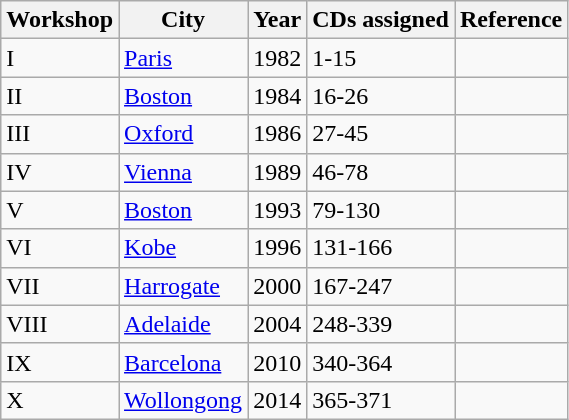<table class="wikitable">
<tr>
<th>Workshop</th>
<th>City</th>
<th>Year</th>
<th>CDs assigned</th>
<th>Reference</th>
</tr>
<tr>
<td>I</td>
<td><a href='#'>Paris</a></td>
<td>1982</td>
<td>1-15</td>
<td></td>
</tr>
<tr>
<td>II</td>
<td><a href='#'>Boston</a></td>
<td>1984</td>
<td>16-26</td>
<td></td>
</tr>
<tr>
<td>III</td>
<td><a href='#'>Oxford</a></td>
<td>1986</td>
<td>27-45</td>
<td></td>
</tr>
<tr>
<td>IV</td>
<td><a href='#'>Vienna</a></td>
<td>1989</td>
<td>46-78</td>
<td></td>
</tr>
<tr>
<td>V</td>
<td><a href='#'>Boston</a></td>
<td>1993</td>
<td>79-130</td>
<td></td>
</tr>
<tr>
<td>VI</td>
<td><a href='#'>Kobe</a></td>
<td>1996</td>
<td>131-166</td>
<td></td>
</tr>
<tr>
<td>VII</td>
<td><a href='#'>Harrogate</a></td>
<td>2000</td>
<td>167-247</td>
<td></td>
</tr>
<tr>
<td>VIII</td>
<td><a href='#'>Adelaide</a></td>
<td>2004</td>
<td>248-339</td>
<td></td>
</tr>
<tr>
<td>IX</td>
<td><a href='#'>Barcelona</a></td>
<td>2010</td>
<td>340-364</td>
<td></td>
</tr>
<tr>
<td>X</td>
<td><a href='#'>Wollongong</a></td>
<td>2014</td>
<td>365-371</td>
<td></td>
</tr>
</table>
